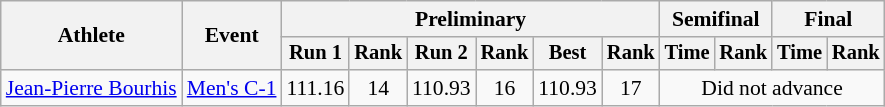<table class="wikitable" style="font-size:90%">
<tr>
<th rowspan=2>Athlete</th>
<th rowspan=2>Event</th>
<th colspan=6>Preliminary</th>
<th colspan=2>Semifinal</th>
<th colspan=2>Final</th>
</tr>
<tr style="font-size:95%">
<th>Run 1</th>
<th>Rank</th>
<th>Run 2</th>
<th>Rank</th>
<th>Best</th>
<th>Rank</th>
<th>Time</th>
<th>Rank</th>
<th>Time</th>
<th>Rank</th>
</tr>
<tr align=center>
<td align=left><a href='#'>Jean-Pierre Bourhis</a></td>
<td align=left><a href='#'>Men's C-1</a></td>
<td>111.16</td>
<td>14</td>
<td>110.93</td>
<td>16</td>
<td>110.93</td>
<td>17</td>
<td colspan=4>Did not advance</td>
</tr>
</table>
